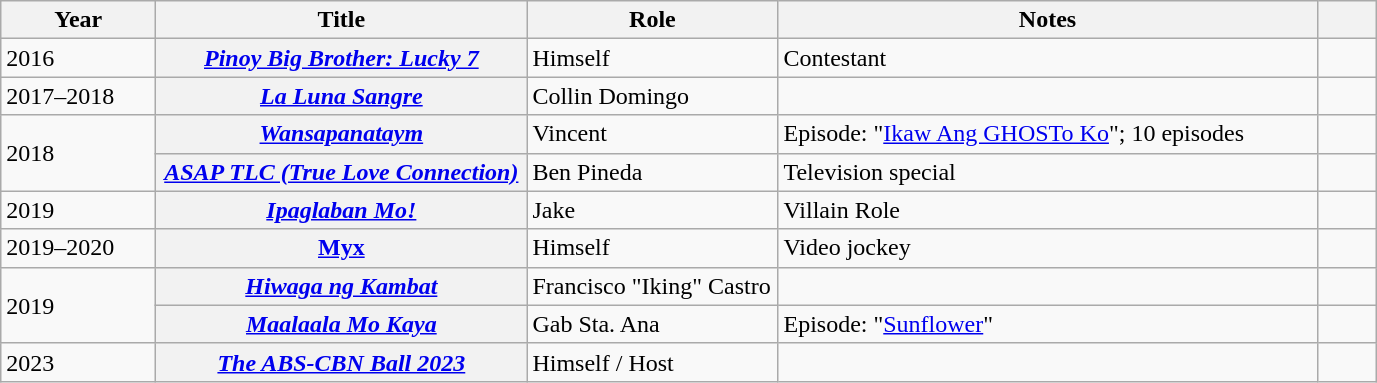<table class="wikitable plainrowheaders sortable" style="margin-right: 0;">
<tr>
<th scope="col" style="width: 6em;">Year</th>
<th scope="col" style="width: 15em;">Title</th>
<th scope="col" style="width: 10em;">Role</th>
<th scope="col" style="width: 22em;" class="unsortable">Notes</th>
<th scope="col" style="width: 2em;" class="unsortable"></th>
</tr>
<tr>
<td>2016</td>
<th scope="row"><em><a href='#'>Pinoy Big Brother: Lucky 7</a></em></th>
<td>Himself</td>
<td>Contestant</td>
<td style="text-align:center;"></td>
</tr>
<tr>
<td>2017–2018</td>
<th scope="row"><em><a href='#'>La Luna Sangre</a></em></th>
<td>Collin Domingo</td>
<td></td>
<td style="text-align:center;"></td>
</tr>
<tr>
<td rowspan="2">2018</td>
<th scope="row"><em><a href='#'>Wansapanataym</a></em></th>
<td>Vincent</td>
<td>Episode: "<a href='#'>Ikaw Ang GHOSTo Ko</a>"; 10 episodes</td>
<td style="text-align:center;"></td>
</tr>
<tr>
<th scope="row"><em><a href='#'>ASAP TLC (True Love Connection)</a></em></th>
<td>Ben Pineda</td>
<td>Television special</td>
<td style="text-align:center;"></td>
</tr>
<tr>
<td>2019</td>
<th scope="row"><em><a href='#'>Ipaglaban Mo!</a></em></th>
<td>Jake</td>
<td>Villain Role</td>
<td style="text-align:center;"></td>
</tr>
<tr>
<td>2019–2020</td>
<th scope="row"><a href='#'>Myx</a></th>
<td>Himself</td>
<td>Video jockey</td>
<td style="text-align:center;"></td>
</tr>
<tr>
<td rowspan="2">2019</td>
<th scope="row"><em><a href='#'>Hiwaga ng Kambat</a></em></th>
<td>Francisco "Iking" Castro</td>
<td></td>
<td style="text-align:center;"></td>
</tr>
<tr>
<th scope="row"><em><a href='#'>Maalaala Mo Kaya</a></em></th>
<td>Gab Sta. Ana</td>
<td>Episode: "<a href='#'>Sunflower</a>"</td>
<td style="text-align:center;"></td>
</tr>
<tr>
<td>2023</td>
<th scope="row"><em><a href='#'>The ABS-CBN Ball 2023</a></em></th>
<td>Himself / Host</td>
<td></td>
<td></td>
</tr>
</table>
